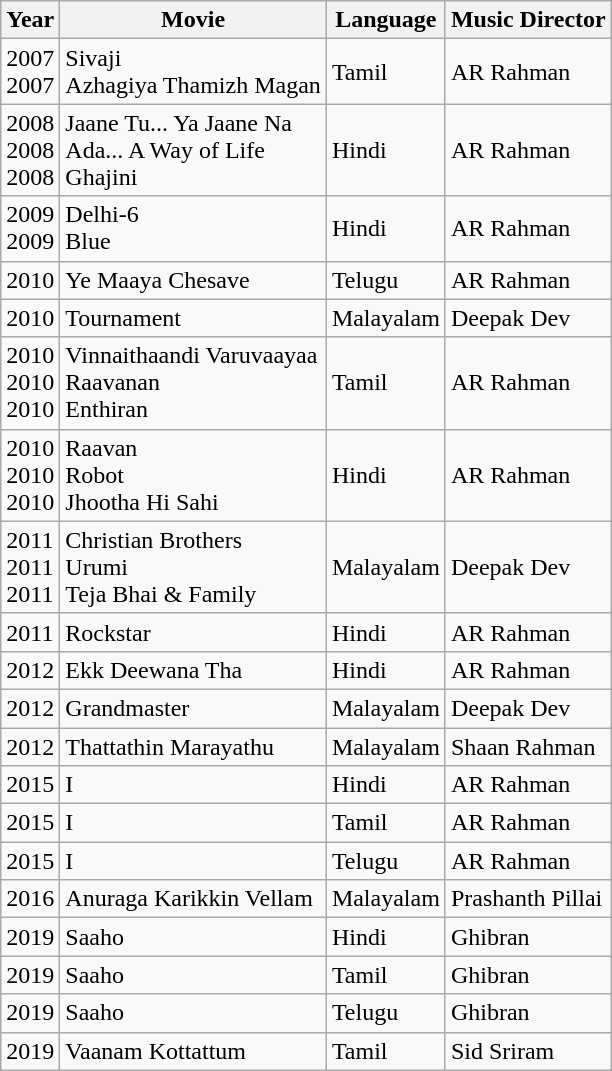<table class="wikitable">
<tr>
<th>Year</th>
<th>Movie</th>
<th>Language</th>
<th>Music Director</th>
</tr>
<tr>
<td>2007<br>2007</td>
<td>Sivaji<br>Azhagiya Thamizh Magan</td>
<td>Tamil</td>
<td>AR Rahman</td>
</tr>
<tr>
<td>2008<br>2008<br>2008</td>
<td>Jaane Tu... Ya Jaane Na<br>Ada... A Way of Life<br>Ghajini</td>
<td>Hindi</td>
<td>AR Rahman</td>
</tr>
<tr>
<td>2009<br>2009</td>
<td>Delhi-6<br>Blue</td>
<td>Hindi</td>
<td>AR Rahman</td>
</tr>
<tr>
<td>2010</td>
<td>Ye Maaya Chesave</td>
<td>Telugu</td>
<td>AR Rahman</td>
</tr>
<tr>
<td>2010</td>
<td>Tournament</td>
<td>Malayalam</td>
<td>Deepak Dev</td>
</tr>
<tr>
<td>2010<br>2010<br>2010</td>
<td>Vinnaithaandi Varuvaayaa<br>Raavanan<br>Enthiran</td>
<td>Tamil</td>
<td>AR Rahman</td>
</tr>
<tr>
<td>2010<br>2010<br>2010</td>
<td>Raavan<br>Robot<br>Jhootha Hi Sahi</td>
<td>Hindi</td>
<td>AR Rahman</td>
</tr>
<tr>
<td>2011<br>2011<br>2011</td>
<td>Christian Brothers<br>Urumi<br>Teja Bhai & Family</td>
<td>Malayalam</td>
<td>Deepak Dev</td>
</tr>
<tr>
<td>2011</td>
<td>Rockstar</td>
<td>Hindi</td>
<td>AR Rahman</td>
</tr>
<tr>
<td>2012</td>
<td>Ekk Deewana Tha</td>
<td>Hindi</td>
<td>AR Rahman</td>
</tr>
<tr>
<td>2012</td>
<td>Grandmaster</td>
<td>Malayalam</td>
<td>Deepak Dev</td>
</tr>
<tr>
<td>2012</td>
<td>Thattathin Marayathu</td>
<td>Malayalam</td>
<td>Shaan Rahman</td>
</tr>
<tr>
<td>2015</td>
<td>I</td>
<td>Hindi</td>
<td>AR Rahman</td>
</tr>
<tr>
<td>2015</td>
<td>I</td>
<td>Tamil</td>
<td>AR Rahman</td>
</tr>
<tr>
<td>2015</td>
<td>I</td>
<td>Telugu</td>
<td>AR Rahman</td>
</tr>
<tr>
<td>2016</td>
<td>Anuraga Karikkin Vellam</td>
<td>Malayalam</td>
<td>Prashanth Pillai</td>
</tr>
<tr>
<td>2019</td>
<td>Saaho</td>
<td>Hindi</td>
<td>Ghibran</td>
</tr>
<tr>
<td>2019</td>
<td>Saaho</td>
<td>Tamil</td>
<td>Ghibran</td>
</tr>
<tr>
<td>2019</td>
<td>Saaho</td>
<td>Telugu</td>
<td>Ghibran</td>
</tr>
<tr>
<td>2019</td>
<td>Vaanam Kottattum</td>
<td>Tamil</td>
<td>Sid Sriram</td>
</tr>
</table>
